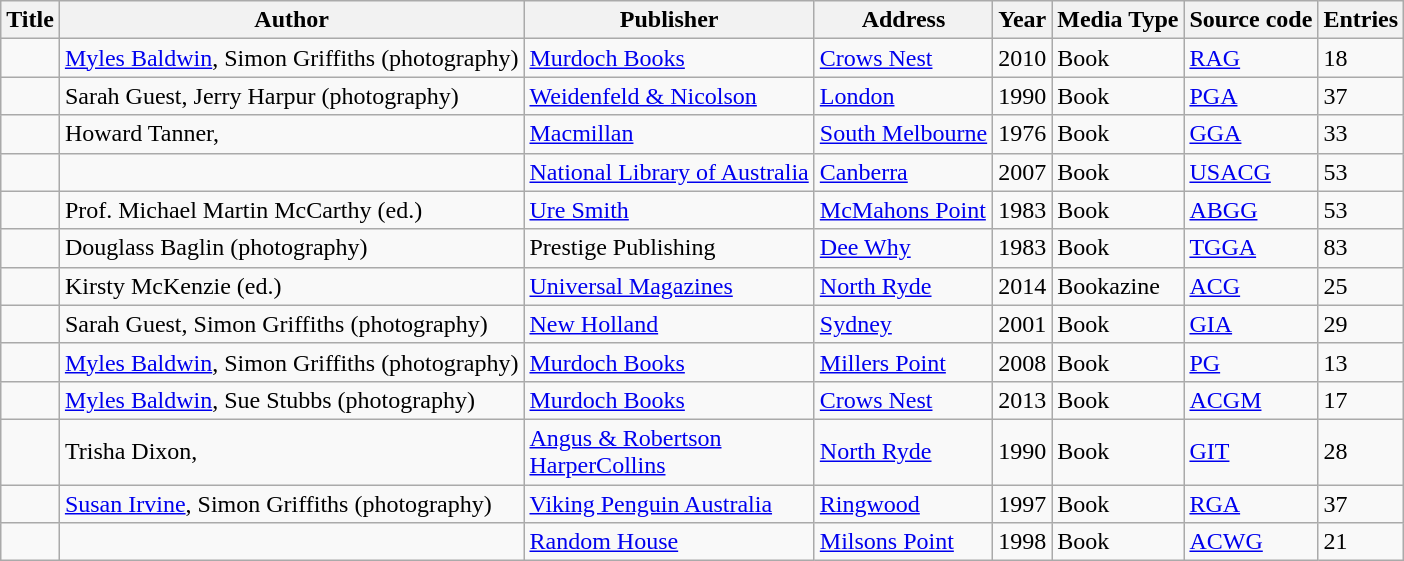<table class="wikitable sortable">
<tr>
<th>Title</th>
<th>Author</th>
<th>Publisher</th>
<th>Address</th>
<th>Year</th>
<th>Media Type</th>
<th>Source code</th>
<th>Entries</th>
</tr>
<tr>
<td></td>
<td data-sort-value="0207RAG##"><a href='#'>Myles Baldwin</a>, Simon Griffiths (photography)</td>
<td><a href='#'>Murdoch Books</a></td>
<td><a href='#'>Crows Nest</a></td>
<td>2010</td>
<td>Book</td>
<td><a href='#'>RAG</a></td>
<td>18</td>
</tr>
<tr>
<td></td>
<td data-sort-value="0708PGA##">Sarah Guest, Jerry Harpur (photography)</td>
<td><a href='#'>Weidenfeld & Nicolson</a></td>
<td><a href='#'>London</a></td>
<td>1990</td>
<td>Book</td>
<td><a href='#'>PGA</a></td>
<td>37</td>
</tr>
<tr>
<td></td>
<td data-sort-value="2002GGA##">Howard Tanner, </td>
<td><a href='#'>Macmillan</a></td>
<td><a href='#'>South Melbourne</a></td>
<td>1976</td>
<td>Book</td>
<td><a href='#'>GGA</a></td>
<td>33</td>
</tr>
<tr>
<td></td>
<td data-sort-value="0400USACG"></td>
<td><a href='#'>National Library of Australia</a></td>
<td><a href='#'>Canberra</a></td>
<td>2007</td>
<td>Book</td>
<td><a href='#'>USACG</a></td>
<td>53</td>
</tr>
<tr>
<td></td>
<td data-sort-value="1300ABGG#">Prof. Michael Martin McCarthy (ed.)</td>
<td><a href='#'>Ure Smith</a></td>
<td><a href='#'>McMahons Point</a></td>
<td>1983</td>
<td>Book</td>
<td><a href='#'>ABGG</a></td>
<td>53</td>
</tr>
<tr>
<td></td>
<td data-sort-value="0200TGGA#">Douglass Baglin (photography)</td>
<td>Prestige Publishing</td>
<td><a href='#'>Dee Why</a></td>
<td>1983</td>
<td>Book</td>
<td><a href='#'>TGGA</a></td>
<td>83</td>
</tr>
<tr>
<td></td>
<td data-sort-value="1300ACG##">Kirsty McKenzie (ed.)</td>
<td><a href='#'>Universal Magazines</a></td>
<td><a href='#'>North Ryde</a></td>
<td>2014</td>
<td>Bookazine</td>
<td><a href='#'>ACG</a></td>
<td>25</td>
</tr>
<tr>
<td></td>
<td data-sort-value="0707GIA##">Sarah Guest, Simon Griffiths (photography)</td>
<td><a href='#'>New Holland</a></td>
<td><a href='#'>Sydney</a></td>
<td>2001</td>
<td>Book</td>
<td><a href='#'>GIA</a></td>
<td>29</td>
</tr>
<tr>
<td></td>
<td data-sort-value="0207PG###"><a href='#'>Myles Baldwin</a>, Simon Griffiths (photography)</td>
<td><a href='#'>Murdoch Books</a></td>
<td><a href='#'>Millers Point</a></td>
<td>2008</td>
<td>Book</td>
<td><a href='#'>PG</a></td>
<td>13</td>
</tr>
<tr>
<td></td>
<td data-sort-value="0219ACGM#"><a href='#'>Myles Baldwin</a>, Sue Stubbs (photography)</td>
<td><a href='#'>Murdoch Books</a></td>
<td><a href='#'>Crows Nest</a></td>
<td>2013</td>
<td>Book</td>
<td><a href='#'>ACGM</a></td>
<td>17</td>
</tr>
<tr>
<td></td>
<td data-sort-value="0400GIT##">Trisha Dixon, </td>
<td><a href='#'>Angus & Robertson</a><br><a href='#'>HarperCollins</a></td>
<td><a href='#'>North Ryde</a></td>
<td>1990</td>
<td>Book</td>
<td><a href='#'>GIT</a></td>
<td>28</td>
</tr>
<tr>
<td></td>
<td data-sort-value="0907RGA##"><a href='#'>Susan Irvine</a>, Simon Griffiths (photography)</td>
<td><a href='#'>Viking Penguin Australia</a></td>
<td><a href='#'>Ringwood</a></td>
<td>1997</td>
<td>Book</td>
<td><a href='#'>RGA</a></td>
<td>37</td>
</tr>
<tr>
<td></td>
<td data-sort-value="0600ACWG#"></td>
<td><a href='#'>Random House</a></td>
<td><a href='#'>Milsons Point</a></td>
<td>1998</td>
<td>Book</td>
<td><a href='#'>ACWG</a></td>
<td>21</td>
</tr>
</table>
